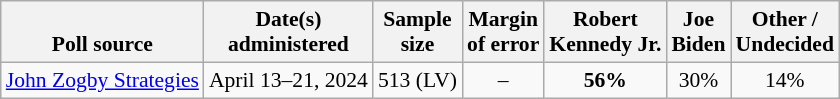<table class="wikitable sortable mw-datatable" style="font-size:90%;text-align:center;line-height:17px">
<tr valign=bottom>
<th>Poll source</th>
<th>Date(s)<br>administered</th>
<th>Sample<br>size</th>
<th>Margin<br>of error</th>
<th class="unsortable">Robert<br>Kennedy Jr.<br></th>
<th class="unsortable">Joe<br>Biden<br></th>
<th class="unsortable">Other /<br>Undecided</th>
</tr>
<tr>
<td style="text-align:left;"><a href='#'>John Zogby Strategies</a></td>
<td data-sort-value="2024-05-01">April 13–21, 2024</td>
<td>513 (LV)</td>
<td>–</td>
<td><strong>56%</strong></td>
<td>30%</td>
<td>14%</td>
</tr>
</table>
